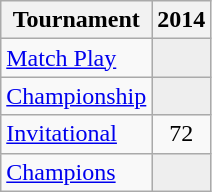<table class="wikitable" style="text-align:center;">
<tr>
<th>Tournament</th>
<th>2014</th>
</tr>
<tr>
<td align="left"><a href='#'>Match Play</a></td>
<td style="background:#eeeeee;"></td>
</tr>
<tr>
<td align="left"><a href='#'>Championship</a></td>
<td style="background:#eeeeee;"></td>
</tr>
<tr>
<td align="left"><a href='#'>Invitational</a></td>
<td>72</td>
</tr>
<tr>
<td align="left"><a href='#'>Champions</a></td>
<td style="background:#eeeeee;"></td>
</tr>
</table>
